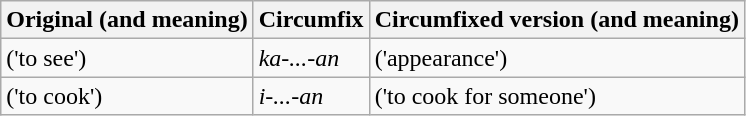<table class="wikitable">
<tr>
<th>Original (and meaning)</th>
<th>Circumfix</th>
<th>Circumfixed version (and meaning)</th>
</tr>
<tr>
<td> ('to see')</td>
<td><em>ka-...-an</em></td>
<td> ('appearance')</td>
</tr>
<tr>
<td> ('to cook')</td>
<td><em>i-...-an</em></td>
<td> ('to cook for someone')</td>
</tr>
</table>
